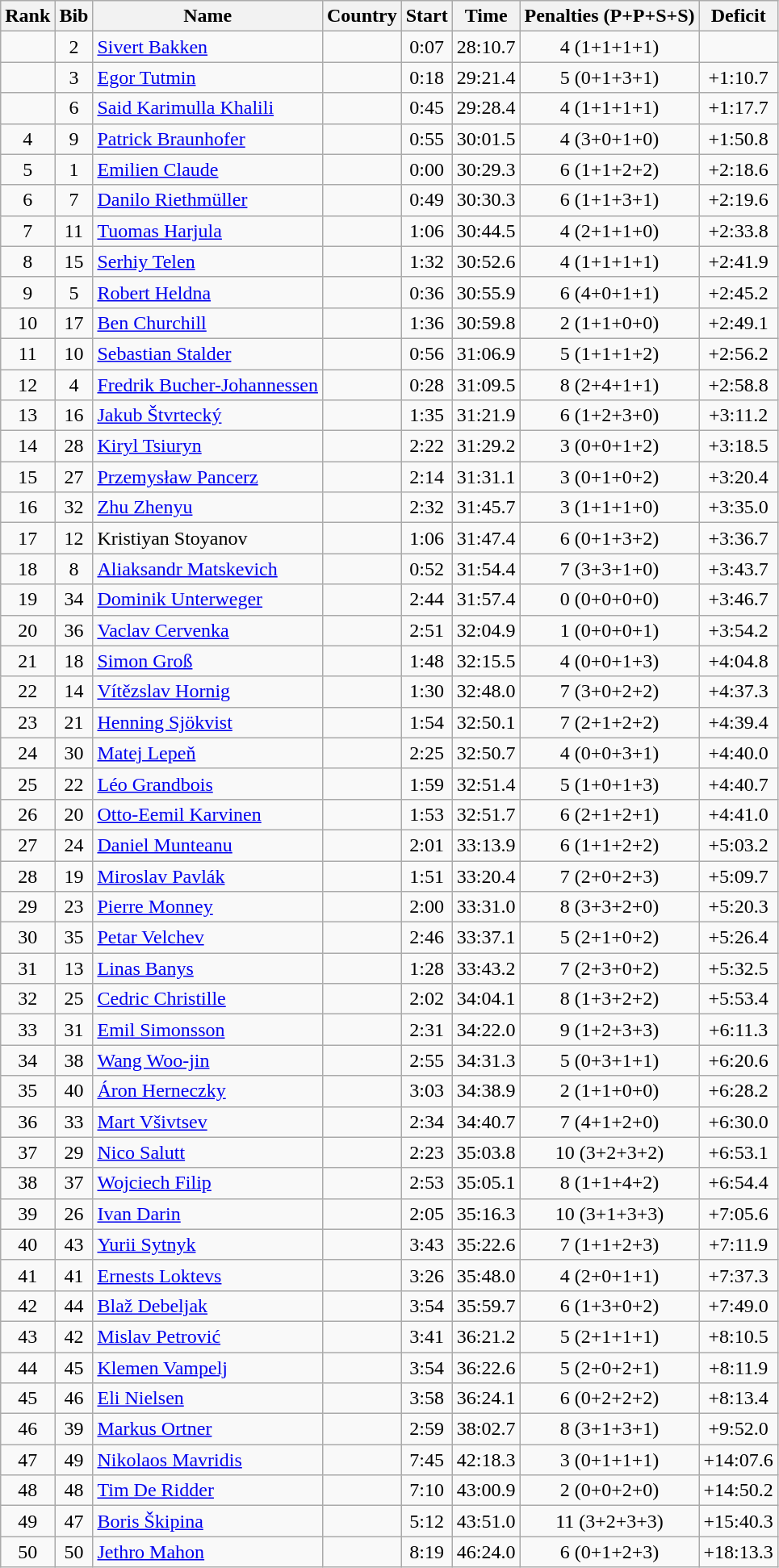<table class="wikitable sortable" style="text-align:center">
<tr>
<th>Rank</th>
<th>Bib</th>
<th>Name</th>
<th>Country</th>
<th>Start</th>
<th>Time</th>
<th>Penalties (P+P+S+S)</th>
<th>Deficit</th>
</tr>
<tr>
<td></td>
<td>2</td>
<td align=left><a href='#'>Sivert Bakken</a></td>
<td align=left></td>
<td>0:07</td>
<td>28:10.7</td>
<td>4 (1+1+1+1)</td>
<td></td>
</tr>
<tr>
<td></td>
<td>3</td>
<td align=left><a href='#'>Egor Tutmin</a></td>
<td align=left></td>
<td>0:18</td>
<td>29:21.4</td>
<td>5 (0+1+3+1)</td>
<td>+1:10.7</td>
</tr>
<tr>
<td></td>
<td>6</td>
<td align=left><a href='#'>Said Karimulla Khalili</a></td>
<td align=left></td>
<td>0:45</td>
<td>29:28.4</td>
<td>4 (1+1+1+1)</td>
<td>+1:17.7</td>
</tr>
<tr>
<td>4</td>
<td>9</td>
<td align=left><a href='#'>Patrick Braunhofer</a></td>
<td align=left></td>
<td>0:55</td>
<td>30:01.5</td>
<td>4 (3+0+1+0)</td>
<td>+1:50.8</td>
</tr>
<tr>
<td>5</td>
<td>1</td>
<td align=left><a href='#'>Emilien Claude</a></td>
<td align=left></td>
<td>0:00</td>
<td>30:29.3</td>
<td>6 (1+1+2+2)</td>
<td>+2:18.6</td>
</tr>
<tr>
<td>6</td>
<td>7</td>
<td align=left><a href='#'>Danilo Riethmüller</a></td>
<td align=left></td>
<td>0:49</td>
<td>30:30.3</td>
<td>6 (1+1+3+1)</td>
<td>+2:19.6</td>
</tr>
<tr>
<td>7</td>
<td>11</td>
<td align=left><a href='#'>Tuomas Harjula</a></td>
<td align=left></td>
<td>1:06</td>
<td>30:44.5</td>
<td>4 (2+1+1+0)</td>
<td>+2:33.8</td>
</tr>
<tr>
<td>8</td>
<td>15</td>
<td align=left><a href='#'>Serhiy Telen</a></td>
<td align=left></td>
<td>1:32</td>
<td>30:52.6</td>
<td>4 (1+1+1+1)</td>
<td>+2:41.9</td>
</tr>
<tr>
<td>9</td>
<td>5</td>
<td align=left><a href='#'>Robert Heldna</a></td>
<td align=left></td>
<td>0:36</td>
<td>30:55.9</td>
<td>6 (4+0+1+1)</td>
<td>+2:45.2</td>
</tr>
<tr>
<td>10</td>
<td>17</td>
<td align=left><a href='#'>Ben Churchill</a></td>
<td align=left></td>
<td>1:36</td>
<td>30:59.8</td>
<td>2 (1+1+0+0)</td>
<td>+2:49.1</td>
</tr>
<tr>
<td>11</td>
<td>10</td>
<td align=left><a href='#'>Sebastian Stalder</a></td>
<td align=left></td>
<td>0:56</td>
<td>31:06.9</td>
<td>5 (1+1+1+2)</td>
<td>+2:56.2</td>
</tr>
<tr>
<td>12</td>
<td>4</td>
<td align=left><a href='#'>Fredrik Bucher-Johannessen</a></td>
<td align=left></td>
<td>0:28</td>
<td>31:09.5</td>
<td>8 (2+4+1+1)</td>
<td>+2:58.8</td>
</tr>
<tr>
<td>13</td>
<td>16</td>
<td align=left><a href='#'>Jakub Štvrtecký</a></td>
<td align=left></td>
<td>1:35</td>
<td>31:21.9</td>
<td>6 (1+2+3+0)</td>
<td>+3:11.2</td>
</tr>
<tr>
<td>14</td>
<td>28</td>
<td align=left><a href='#'>Kiryl Tsiuryn</a></td>
<td align=left></td>
<td>2:22</td>
<td>31:29.2</td>
<td>3 (0+0+1+2)</td>
<td>+3:18.5</td>
</tr>
<tr>
<td>15</td>
<td>27</td>
<td align=left><a href='#'>Przemysław Pancerz</a></td>
<td align=left></td>
<td>2:14</td>
<td>31:31.1</td>
<td>3 (0+1+0+2)</td>
<td>+3:20.4</td>
</tr>
<tr>
<td>16</td>
<td>32</td>
<td align=left><a href='#'>Zhu Zhenyu</a></td>
<td align=left></td>
<td>2:32</td>
<td>31:45.7</td>
<td>3 (1+1+1+0)</td>
<td>+3:35.0</td>
</tr>
<tr>
<td>17</td>
<td>12</td>
<td align=left>Kristiyan Stoyanov</td>
<td align=left></td>
<td>1:06</td>
<td>31:47.4</td>
<td>6 (0+1+3+2)</td>
<td>+3:36.7</td>
</tr>
<tr>
<td>18</td>
<td>8</td>
<td align=left><a href='#'>Aliaksandr Matskevich</a></td>
<td align=left></td>
<td>0:52</td>
<td>31:54.4</td>
<td>7 (3+3+1+0)</td>
<td>+3:43.7</td>
</tr>
<tr>
<td>19</td>
<td>34</td>
<td align=left><a href='#'>Dominik Unterweger</a></td>
<td align=left></td>
<td>2:44</td>
<td>31:57.4</td>
<td>0 (0+0+0+0)</td>
<td>+3:46.7</td>
</tr>
<tr>
<td>20</td>
<td>36</td>
<td align=left><a href='#'>Vaclav Cervenka</a></td>
<td align=left></td>
<td>2:51</td>
<td>32:04.9</td>
<td>1 (0+0+0+1)</td>
<td>+3:54.2</td>
</tr>
<tr>
<td>21</td>
<td>18</td>
<td align=left><a href='#'>Simon Groß</a></td>
<td align=left></td>
<td>1:48</td>
<td>32:15.5</td>
<td>4 (0+0+1+3)</td>
<td>+4:04.8</td>
</tr>
<tr>
<td>22</td>
<td>14</td>
<td align=left><a href='#'>Vítězslav Hornig</a></td>
<td align=left></td>
<td>1:30</td>
<td>32:48.0</td>
<td>7 (3+0+2+2)</td>
<td>+4:37.3</td>
</tr>
<tr>
<td>23</td>
<td>21</td>
<td align=left><a href='#'>Henning Sjökvist</a></td>
<td align=left></td>
<td>1:54</td>
<td>32:50.1</td>
<td>7 (2+1+2+2)</td>
<td>+4:39.4</td>
</tr>
<tr>
<td>24</td>
<td>30</td>
<td align=left><a href='#'>Matej Lepeň</a></td>
<td align=left></td>
<td>2:25</td>
<td>32:50.7</td>
<td>4 (0+0+3+1)</td>
<td>+4:40.0</td>
</tr>
<tr>
<td>25</td>
<td>22</td>
<td align=left><a href='#'>Léo Grandbois</a></td>
<td align=left></td>
<td>1:59</td>
<td>32:51.4</td>
<td>5 (1+0+1+3)</td>
<td>+4:40.7</td>
</tr>
<tr>
<td>26</td>
<td>20</td>
<td align=left><a href='#'>Otto-Eemil Karvinen</a></td>
<td align=left></td>
<td>1:53</td>
<td>32:51.7</td>
<td>6 (2+1+2+1)</td>
<td>+4:41.0</td>
</tr>
<tr>
<td>27</td>
<td>24</td>
<td align=left><a href='#'>Daniel Munteanu</a></td>
<td align=left></td>
<td>2:01</td>
<td>33:13.9</td>
<td>6 (1+1+2+2)</td>
<td>+5:03.2</td>
</tr>
<tr>
<td>28</td>
<td>19</td>
<td align=left><a href='#'>Miroslav Pavlák</a></td>
<td align=left></td>
<td>1:51</td>
<td>33:20.4</td>
<td>7 (2+0+2+3)</td>
<td>+5:09.7</td>
</tr>
<tr>
<td>29</td>
<td>23</td>
<td align=left><a href='#'>Pierre Monney</a></td>
<td align=left></td>
<td>2:00</td>
<td>33:31.0</td>
<td>8 (3+3+2+0)</td>
<td>+5:20.3</td>
</tr>
<tr>
<td>30</td>
<td>35</td>
<td align=left><a href='#'>Petar Velchev</a></td>
<td align=left></td>
<td>2:46</td>
<td>33:37.1</td>
<td>5 (2+1+0+2)</td>
<td>+5:26.4</td>
</tr>
<tr>
<td>31</td>
<td>13</td>
<td align=left><a href='#'>Linas Banys</a></td>
<td align=left></td>
<td>1:28</td>
<td>33:43.2</td>
<td>7 (2+3+0+2)</td>
<td>+5:32.5</td>
</tr>
<tr>
<td>32</td>
<td>25</td>
<td align=left><a href='#'>Cedric Christille</a></td>
<td align=left></td>
<td>2:02</td>
<td>34:04.1</td>
<td>8 (1+3+2+2)</td>
<td>+5:53.4</td>
</tr>
<tr>
<td>33</td>
<td>31</td>
<td align=left><a href='#'>Emil Simonsson</a></td>
<td align=left></td>
<td>2:31</td>
<td>34:22.0</td>
<td>9 (1+2+3+3)</td>
<td>+6:11.3</td>
</tr>
<tr>
<td>34</td>
<td>38</td>
<td align=left><a href='#'>Wang Woo-jin</a></td>
<td align=left></td>
<td>2:55</td>
<td>34:31.3</td>
<td>5 (0+3+1+1)</td>
<td>+6:20.6</td>
</tr>
<tr>
<td>35</td>
<td>40</td>
<td align=left><a href='#'>Áron Herneczky</a></td>
<td align=left></td>
<td>3:03</td>
<td>34:38.9</td>
<td>2 (1+1+0+0)</td>
<td>+6:28.2</td>
</tr>
<tr>
<td>36</td>
<td>33</td>
<td align=left><a href='#'>Mart Všivtsev</a></td>
<td align=left></td>
<td>2:34</td>
<td>34:40.7</td>
<td>7 (4+1+2+0)</td>
<td>+6:30.0</td>
</tr>
<tr>
<td>37</td>
<td>29</td>
<td align=left><a href='#'>Nico Salutt</a></td>
<td align=left></td>
<td>2:23</td>
<td>35:03.8</td>
<td>10 (3+2+3+2)</td>
<td>+6:53.1</td>
</tr>
<tr>
<td>38</td>
<td>37</td>
<td align=left><a href='#'>Wojciech Filip</a></td>
<td align=left></td>
<td>2:53</td>
<td>35:05.1</td>
<td>8 (1+1+4+2)</td>
<td>+6:54.4</td>
</tr>
<tr>
<td>39</td>
<td>26</td>
<td align=left><a href='#'>Ivan Darin</a></td>
<td align=left></td>
<td>2:05</td>
<td>35:16.3</td>
<td>10 (3+1+3+3)</td>
<td>+7:05.6</td>
</tr>
<tr>
<td>40</td>
<td>43</td>
<td align=left><a href='#'>Yurii Sytnyk</a></td>
<td align=left></td>
<td>3:43</td>
<td>35:22.6</td>
<td>7 (1+1+2+3)</td>
<td>+7:11.9</td>
</tr>
<tr>
<td>41</td>
<td>41</td>
<td align=left><a href='#'>Ernests Loktevs</a></td>
<td align=left></td>
<td>3:26</td>
<td>35:48.0</td>
<td>4 (2+0+1+1)</td>
<td>+7:37.3</td>
</tr>
<tr>
<td>42</td>
<td>44</td>
<td align=left><a href='#'>Blaž Debeljak</a></td>
<td align=left></td>
<td>3:54</td>
<td>35:59.7</td>
<td>6 (1+3+0+2)</td>
<td>+7:49.0</td>
</tr>
<tr>
<td>43</td>
<td>42</td>
<td align=left><a href='#'>Mislav Petrović</a></td>
<td align=left></td>
<td>3:41</td>
<td>36:21.2</td>
<td>5 (2+1+1+1)</td>
<td>+8:10.5</td>
</tr>
<tr>
<td>44</td>
<td>45</td>
<td align=left><a href='#'>Klemen Vampelj</a></td>
<td align=left></td>
<td>3:54</td>
<td>36:22.6</td>
<td>5 (2+0+2+1)</td>
<td>+8:11.9</td>
</tr>
<tr>
<td>45</td>
<td>46</td>
<td align=left><a href='#'>Eli Nielsen</a></td>
<td align=left></td>
<td>3:58</td>
<td>36:24.1</td>
<td>6 (0+2+2+2)</td>
<td>+8:13.4</td>
</tr>
<tr>
<td>46</td>
<td>39</td>
<td align=left><a href='#'>Markus Ortner</a></td>
<td align=left></td>
<td>2:59</td>
<td>38:02.7</td>
<td>8 (3+1+3+1)</td>
<td>+9:52.0</td>
</tr>
<tr>
<td>47</td>
<td>49</td>
<td align=left><a href='#'>Nikolaos Mavridis</a></td>
<td align=left></td>
<td>7:45</td>
<td>42:18.3</td>
<td>3 (0+1+1+1)</td>
<td>+14:07.6</td>
</tr>
<tr>
<td>48</td>
<td>48</td>
<td align=left><a href='#'>Tim De Ridder</a></td>
<td align=left></td>
<td>7:10</td>
<td>43:00.9</td>
<td>2 (0+0+2+0)</td>
<td>+14:50.2</td>
</tr>
<tr>
<td>49</td>
<td>47</td>
<td align=left><a href='#'>Boris Škipina</a></td>
<td align=left></td>
<td>5:12</td>
<td>43:51.0</td>
<td>11 (3+2+3+3)</td>
<td>+15:40.3</td>
</tr>
<tr>
<td>50</td>
<td>50</td>
<td align=left><a href='#'>Jethro Mahon</a></td>
<td align=left></td>
<td>8:19</td>
<td>46:24.0</td>
<td>6 (0+1+2+3)</td>
<td>+18:13.3</td>
</tr>
</table>
